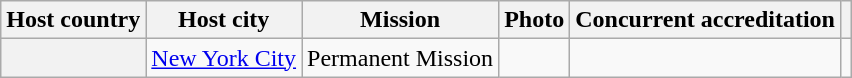<table class="wikitable plainrowheaders" style="text-align:center;">
<tr>
<th scope="col">Host country</th>
<th scope="col">Host city</th>
<th scope="col">Mission</th>
<th scope="col">Photo</th>
<th scope="col">Concurrent accreditation</th>
<th scope="col"></th>
</tr>
<tr>
<th scope="row"></th>
<td><a href='#'>New York City</a></td>
<td>Permanent Mission</td>
<td></td>
<td></td>
<td></td>
</tr>
</table>
